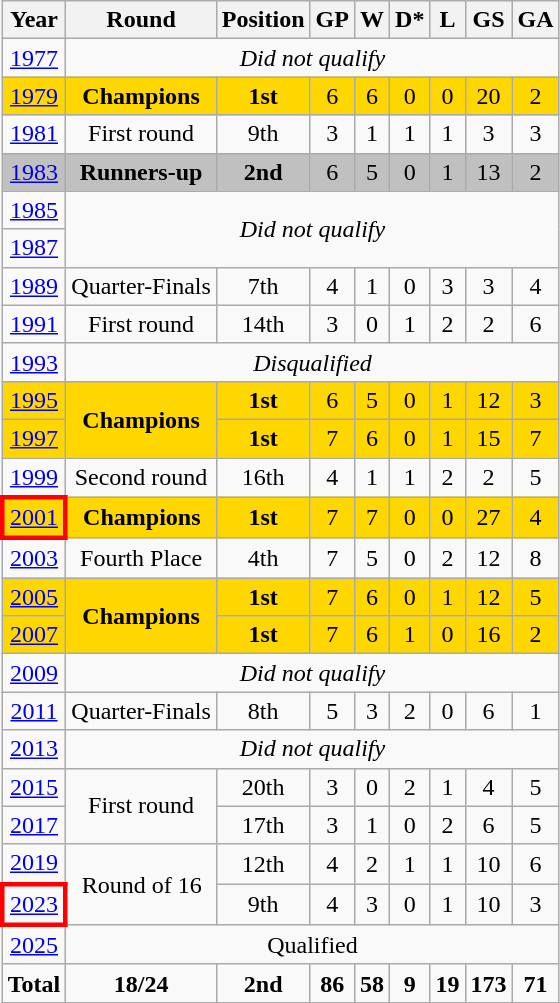<table class="wikitable" style="text-align: center;">
<tr>
<th>Year</th>
<th>Round</th>
<th>Position</th>
<th>GP</th>
<th>W</th>
<th>D*</th>
<th>L</th>
<th>GS</th>
<th>GA</th>
</tr>
<tr>
<td> <a href='#'>1977</a></td>
<td colspan=8><em>Did not qualify</em></td>
</tr>
<tr bgcolor=gold>
<td> <a href='#'>1979</a></td>
<td><strong>Champions</strong></td>
<td><strong>1st</strong></td>
<td>6</td>
<td>6</td>
<td>0</td>
<td>0</td>
<td>20</td>
<td>2</td>
</tr>
<tr>
<td> <a href='#'>1981</a></td>
<td>First round</td>
<td>9th</td>
<td>3</td>
<td>1</td>
<td>1</td>
<td>1</td>
<td>3</td>
<td>3</td>
</tr>
<tr bgcolor=silver>
<td> <a href='#'>1983</a></td>
<td><strong>Runners-up</strong></td>
<td><strong>2nd</strong></td>
<td>6</td>
<td>5</td>
<td>0</td>
<td>1</td>
<td>13</td>
<td>2</td>
</tr>
<tr>
<td> <a href='#'>1985</a></td>
<td colspan=8 rowspan=2><em>Did not qualify</em></td>
</tr>
<tr>
<td> <a href='#'>1987</a></td>
</tr>
<tr>
<td> <a href='#'>1989</a></td>
<td>Quarter-Finals</td>
<td>7th</td>
<td>4</td>
<td>1</td>
<td>0</td>
<td>3</td>
<td>3</td>
<td>4</td>
</tr>
<tr>
<td> <a href='#'>1991</a></td>
<td>First round</td>
<td>14th</td>
<td>3</td>
<td>0</td>
<td>1</td>
<td>2</td>
<td>2</td>
<td>6</td>
</tr>
<tr>
<td> <a href='#'>1993</a></td>
<td colspan=8><em>Disqualified</em></td>
</tr>
<tr bgcolor=gold>
<td> <a href='#'>1995</a></td>
<td rowspan=2><strong>Champions</strong></td>
<td><strong>1st</strong></td>
<td>6</td>
<td>5</td>
<td>0</td>
<td>1</td>
<td>12</td>
<td>3</td>
</tr>
<tr bgcolor=gold>
<td> <a href='#'>1997</a></td>
<td><strong>1st</strong></td>
<td>7</td>
<td>6</td>
<td>0</td>
<td>1</td>
<td>15</td>
<td>7</td>
</tr>
<tr>
<td> <a href='#'>1999</a></td>
<td>Second round</td>
<td>16th</td>
<td>4</td>
<td>1</td>
<td>1</td>
<td>2</td>
<td>2</td>
<td>5</td>
</tr>
<tr bgcolor=gold>
<td style="border: 3px solid red"> <a href='#'>2001</a></td>
<td><strong>Champions</strong></td>
<td><strong>1st</strong></td>
<td>7</td>
<td>7</td>
<td>0</td>
<td>0</td>
<td>27</td>
<td>4</td>
</tr>
<tr style="background:#;">
<td> <a href='#'>2003</a></td>
<td>Fourth Place</td>
<td>4th</td>
<td>7</td>
<td>5</td>
<td>0</td>
<td>2</td>
<td>12</td>
<td>8</td>
</tr>
<tr bgcolor=gold>
<td> <a href='#'>2005</a></td>
<td rowspan=2><strong>Champions</strong></td>
<td><strong>1st</strong></td>
<td>7</td>
<td>6</td>
<td>0</td>
<td>1</td>
<td>12</td>
<td>5</td>
</tr>
<tr bgcolor=gold>
<td> <a href='#'>2007</a></td>
<td><strong>1st</strong></td>
<td>7</td>
<td>6</td>
<td>1</td>
<td>0</td>
<td>16</td>
<td>2</td>
</tr>
<tr>
<td> <a href='#'>2009</a></td>
<td colspan=8><em>Did not qualify</em></td>
</tr>
<tr>
<td> <a href='#'>2011</a></td>
<td>Quarter-Finals</td>
<td>8th</td>
<td>5</td>
<td>3</td>
<td>2</td>
<td>0</td>
<td>6</td>
<td>1</td>
</tr>
<tr>
<td> <a href='#'>2013</a></td>
<td colspan=8><em>Did not qualify</em></td>
</tr>
<tr>
<td> <a href='#'>2015</a></td>
<td rowspan=2>First round</td>
<td>20th</td>
<td>3</td>
<td>0</td>
<td>2</td>
<td>1</td>
<td>4</td>
<td>5</td>
</tr>
<tr>
<td> <a href='#'>2017</a></td>
<td>17th</td>
<td>3</td>
<td>1</td>
<td>0</td>
<td>2</td>
<td>6</td>
<td>5</td>
</tr>
<tr>
<td> <a href='#'>2019</a></td>
<td rowspan=2>Round of 16</td>
<td>12th</td>
<td>4</td>
<td>2</td>
<td>1</td>
<td>1</td>
<td>10</td>
<td>6</td>
</tr>
<tr>
<td style="border: 3px solid red"> <a href='#'>2023</a></td>
<td>9th</td>
<td>4</td>
<td>3</td>
<td>0</td>
<td>1</td>
<td>10</td>
<td>3</td>
</tr>
<tr>
<td> <a href='#'>2025</a></td>
<td colspan=8>Qualified</td>
</tr>
<tr>
<td><strong>Total</strong></td>
<td><strong>18/24</strong></td>
<td><strong>2nd</strong></td>
<td><strong>86</strong></td>
<td><strong>58</strong></td>
<td><strong>9</strong></td>
<td><strong>19</strong></td>
<td><strong>173</strong></td>
<td><strong>71</strong></td>
</tr>
<tr>
</tr>
</table>
